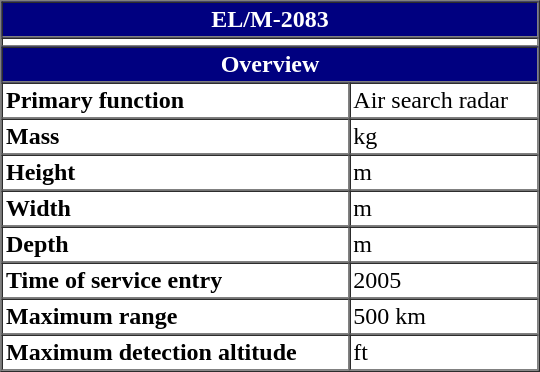<table border="1" align="right" cellpadding="2" cellspacing="0" width="360">
<tr ---->
<th colspan="2" style="color: white; background: navy;">EL/M-2083</th>
</tr>
<tr ---->
<td colspan="2" align="center"></td>
</tr>
<tr ---->
<th colspan="2" style="color: white; background: navy;">Overview</th>
</tr>
<tr ---->
<td><strong>Primary function</strong></td>
<td>Air search radar</td>
</tr>
<tr ---->
<td><strong>Mass</strong></td>
<td>kg</td>
</tr>
<tr ---->
<td><strong>Height</strong></td>
<td>m</td>
</tr>
<tr ---->
<td><strong>Width</strong></td>
<td>m</td>
</tr>
<tr ---->
<td><strong>Depth</strong></td>
<td>m</td>
</tr>
<tr ---->
<td><strong>Time of service entry</strong></td>
<td>2005</td>
</tr>
<tr ---->
<td><strong>Maximum range</strong></td>
<td>500 km</td>
</tr>
<tr ---->
<td><strong>Maximum detection altitude</strong></td>
<td>ft</td>
</tr>
</table>
